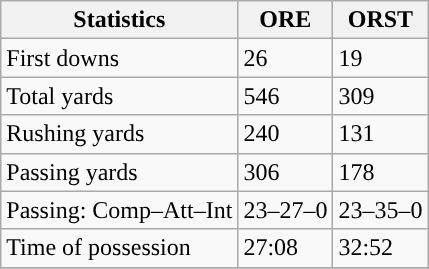<table class="wikitable" style="float: left;">
<tr>
<th>Statistics</th>
<th>ORE</th>
<th>ORST</th>
</tr>
<tr>
<td>First downs</td>
<td>26</td>
<td>19</td>
</tr>
<tr>
<td>Total yards</td>
<td>546</td>
<td>309</td>
</tr>
<tr>
<td>Rushing yards</td>
<td>240</td>
<td>131</td>
</tr>
<tr>
<td>Passing yards</td>
<td>306</td>
<td>178</td>
</tr>
<tr>
<td>Passing: Comp–Att–Int</td>
<td>23–27–0</td>
<td>23–35–0</td>
</tr>
<tr>
<td>Time of possession</td>
<td>27:08</td>
<td>32:52</td>
</tr>
<tr>
</tr>
</table>
